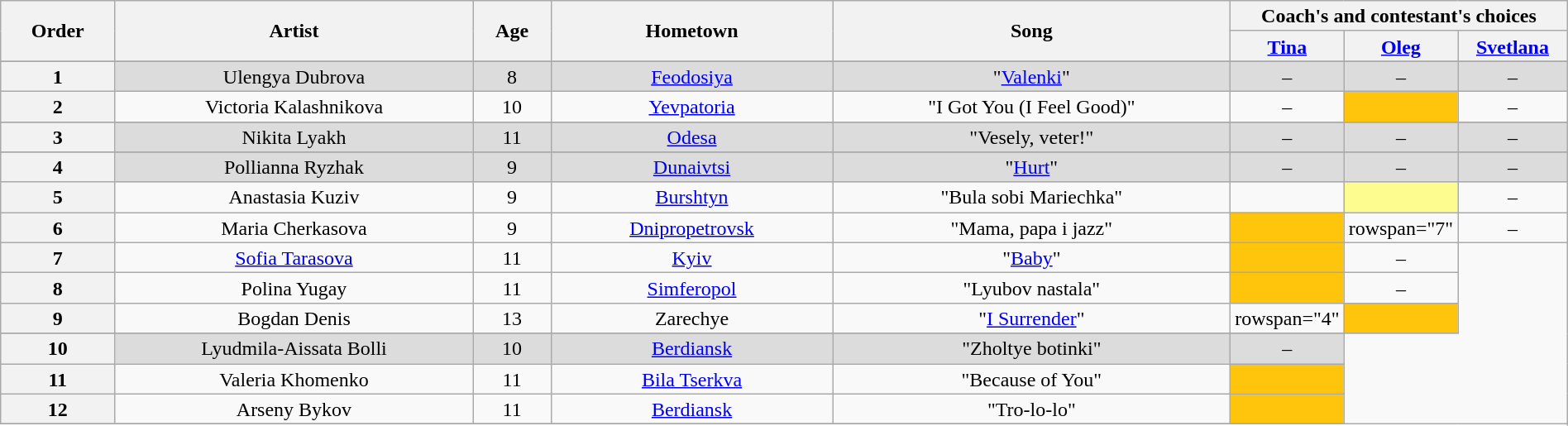<table class="wikitable" style="text-align:center; line-height:17px; width:100%;">
<tr>
<th scope="col" rowspan="2" style="width=05%;">Order</th>
<th scope="col" rowspan="2" style="width=20%;">Artist</th>
<th scope="col" rowspan="2" style="width=05%;">Age</th>
<th scope="col" rowspan="2" style="width:18%;">Hometown</th>
<th scope="col" rowspan="2" style="width=22%;">Song</th>
<th scope="col" colspan="4" style="width=28%;">Coach's and contestant's choices</th>
</tr>
<tr>
<th width="07%"><a href='#'>Tina</a></th>
<th width="07%"><a href='#'>Oleg</a></th>
<th width="07%"><a href='#'>Svetlana</a></th>
</tr>
<tr>
</tr>
<tr style="background:#DCDCDC;">
<th>1</th>
<td>Ulengya Dubrova</td>
<td>8</td>
<td><a href='#'>Feodosiya</a></td>
<td>"<a href='#'>Valenki</a>"</td>
<td>–</td>
<td>–</td>
<td>–</td>
</tr>
<tr>
<th>2</th>
<td>Victoria Kalashnikova</td>
<td>10</td>
<td><a href='#'>Yevpatoria</a></td>
<td>"I Got You (I Feel Good)"</td>
<td>–</td>
<td style="background:#ffc40c;"><strong></strong></td>
<td>–</td>
</tr>
<tr>
</tr>
<tr style="background:#DCDCDC;">
<th>3</th>
<td>Nikita Lyakh</td>
<td>11</td>
<td><a href='#'>Odesa</a></td>
<td>"Vesely, veter!"</td>
<td>–</td>
<td>–</td>
<td>–</td>
</tr>
<tr>
</tr>
<tr style="background:#DCDCDC;">
<th>4</th>
<td>Pollianna Ryzhak</td>
<td>9</td>
<td><a href='#'>Dunaivtsi</a></td>
<td>"<a href='#'>Hurt</a>"</td>
<td>–</td>
<td>–</td>
<td>–</td>
</tr>
<tr>
<th>5</th>
<td>Anastasia Kuziv</td>
<td>9</td>
<td><a href='#'>Burshtyn</a></td>
<td>"Bula sobі Marіechka"</td>
<td><strong></strong></td>
<td style="background:#fdfc8f;"><strong></strong></td>
<td>–</td>
</tr>
<tr>
<th>6</th>
<td>Maria Cherkasova</td>
<td>9</td>
<td><a href='#'>Dnipropetrovsk</a></td>
<td>"Mama, papa i jazz"</td>
<td style="background:#ffc40c;"><strong></strong></td>
<td>rowspan="7" </td>
<td>–</td>
</tr>
<tr>
<th>7</th>
<td><a href='#'>Sofia Tarasova</a></td>
<td>11</td>
<td><a href='#'>Kyiv</a></td>
<td>"<a href='#'>Baby</a>"</td>
<td style="background:#ffc40c;"><strong></strong></td>
<td>–</td>
</tr>
<tr>
<th>8</th>
<td>Polina Yugay</td>
<td>11</td>
<td><a href='#'>Simferopol</a></td>
<td>"Lyubov nastala"</td>
<td style="background:#ffc40c;"><strong></strong></td>
<td>–</td>
</tr>
<tr>
<th>9</th>
<td>Bogdan Denis</td>
<td>13</td>
<td>Zarechye</td>
<td>"<a href='#'>I Surrender</a>"</td>
<td>rowspan="4" </td>
<td style="background:#ffc40c;"><strong></strong></td>
</tr>
<tr>
</tr>
<tr style="background:#DCDCDC;">
<th>10</th>
<td>Lyudmila-Aissata Bolli</td>
<td>10</td>
<td><a href='#'>Berdiansk</a></td>
<td>"Zholtye botinki"</td>
<td>–</td>
</tr>
<tr>
<th>11</th>
<td>Valeria Khomenko</td>
<td>11</td>
<td><a href='#'>Bila Tserkva</a></td>
<td>"Because of You"</td>
<td style="background:#ffc40c;"><strong></strong></td>
</tr>
<tr>
<th>12</th>
<td>Arseny Bykov</td>
<td>11</td>
<td><a href='#'>Berdiansk</a></td>
<td>"Tro-lo-lo"</td>
<td style="background:#ffc40c;"><strong></strong></td>
</tr>
<tr>
</tr>
</table>
